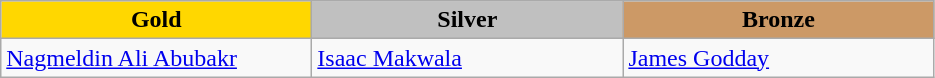<table class="wikitable" style="text-align:left">
<tr align="center">
<td width=200 bgcolor=gold><strong>Gold</strong></td>
<td width=200 bgcolor=silver><strong>Silver</strong></td>
<td width=200 bgcolor=CC9966><strong>Bronze</strong></td>
</tr>
<tr>
<td><a href='#'>Nagmeldin Ali Abubakr</a><br><em></em></td>
<td><a href='#'>Isaac Makwala</a><br><em></em></td>
<td><a href='#'>James Godday</a><br><em></em></td>
</tr>
</table>
